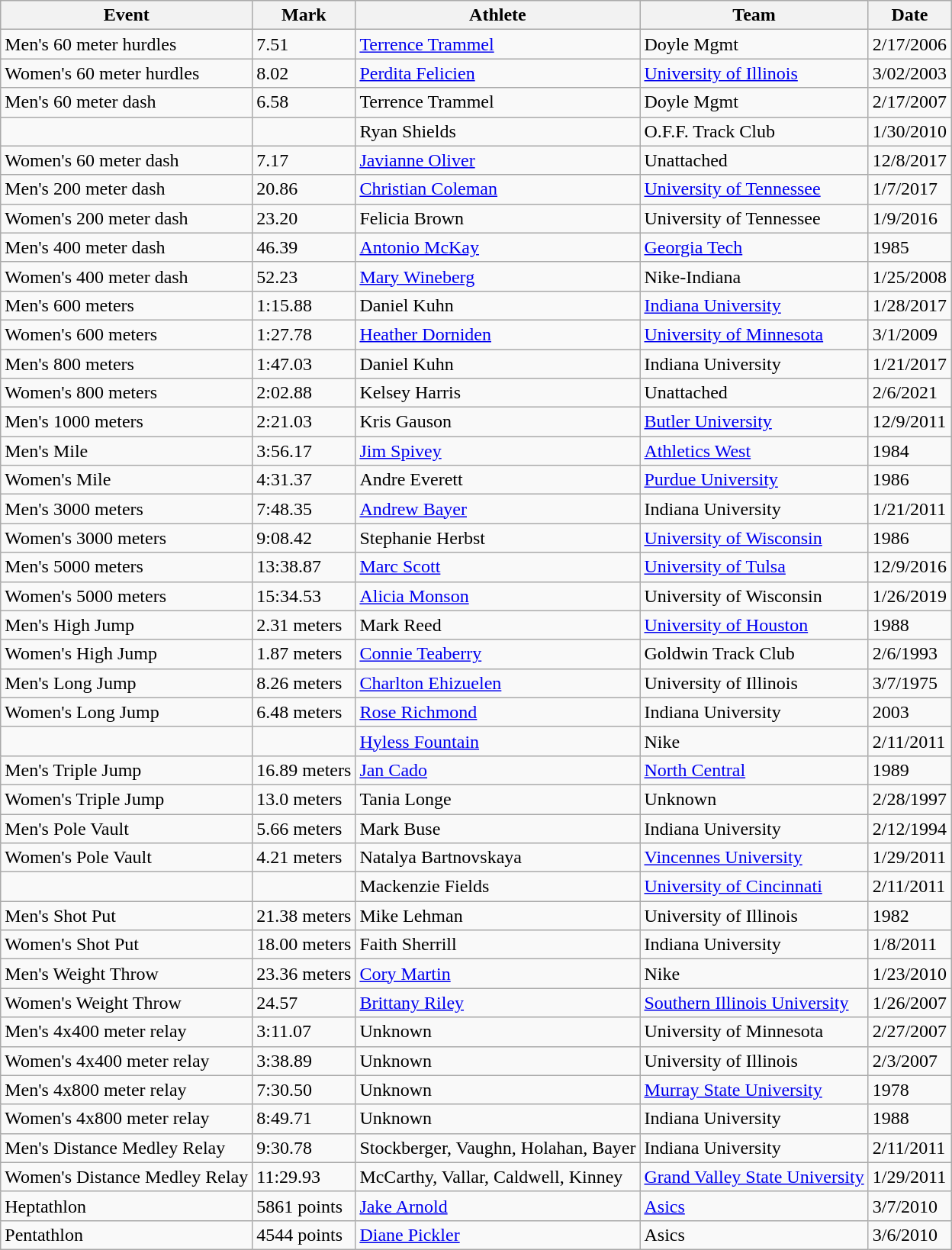<table class="wikitable">
<tr>
<th>Event</th>
<th>Mark</th>
<th>Athlete</th>
<th>Team</th>
<th>Date</th>
</tr>
<tr>
<td>Men's 60 meter hurdles</td>
<td>7.51</td>
<td><a href='#'>Terrence Trammel</a></td>
<td>Doyle Mgmt</td>
<td>2/17/2006</td>
</tr>
<tr>
<td>Women's 60 meter hurdles</td>
<td>8.02</td>
<td><a href='#'>Perdita Felicien</a></td>
<td><a href='#'>University of Illinois</a></td>
<td>3/02/2003</td>
</tr>
<tr>
<td>Men's 60 meter dash</td>
<td>6.58</td>
<td>Terrence Trammel</td>
<td>Doyle Mgmt</td>
<td>2/17/2007</td>
</tr>
<tr>
<td></td>
<td></td>
<td>Ryan Shields</td>
<td>O.F.F. Track Club</td>
<td>1/30/2010</td>
</tr>
<tr>
<td>Women's 60 meter dash</td>
<td>7.17</td>
<td><a href='#'>Javianne Oliver</a></td>
<td>Unattached</td>
<td>12/8/2017</td>
</tr>
<tr>
<td>Men's 200 meter dash</td>
<td>20.86</td>
<td><a href='#'>Christian Coleman</a></td>
<td><a href='#'>University of Tennessee</a></td>
<td>1/7/2017</td>
</tr>
<tr>
<td>Women's 200 meter dash</td>
<td>23.20</td>
<td>Felicia Brown</td>
<td>University of Tennessee</td>
<td>1/9/2016</td>
</tr>
<tr>
<td>Men's 400 meter dash</td>
<td>46.39</td>
<td><a href='#'>Antonio McKay</a></td>
<td><a href='#'>Georgia Tech</a></td>
<td>1985</td>
</tr>
<tr>
<td>Women's 400 meter dash</td>
<td>52.23</td>
<td><a href='#'>Mary Wineberg</a></td>
<td>Nike-Indiana</td>
<td>1/25/2008</td>
</tr>
<tr>
<td>Men's 600 meters</td>
<td>1:15.88</td>
<td>Daniel Kuhn</td>
<td><a href='#'>Indiana University</a></td>
<td>1/28/2017</td>
</tr>
<tr>
<td>Women's 600 meters</td>
<td>1:27.78</td>
<td><a href='#'>Heather Dorniden</a></td>
<td><a href='#'>University of Minnesota</a></td>
<td>3/1/2009</td>
</tr>
<tr>
<td>Men's 800 meters</td>
<td>1:47.03</td>
<td>Daniel Kuhn</td>
<td>Indiana University</td>
<td>1/21/2017</td>
</tr>
<tr>
<td>Women's 800 meters</td>
<td>2:02.88</td>
<td>Kelsey Harris</td>
<td>Unattached</td>
<td>2/6/2021</td>
</tr>
<tr>
<td>Men's 1000 meters</td>
<td>2:21.03</td>
<td>Kris Gauson</td>
<td><a href='#'>Butler University</a></td>
<td>12/9/2011</td>
</tr>
<tr>
<td>Men's Mile</td>
<td>3:56.17</td>
<td><a href='#'>Jim Spivey</a></td>
<td><a href='#'>Athletics West</a></td>
<td>1984</td>
</tr>
<tr>
<td>Women's Mile</td>
<td>4:31.37</td>
<td>Andre Everett</td>
<td><a href='#'>Purdue University</a></td>
<td>1986</td>
</tr>
<tr>
<td>Men's 3000 meters</td>
<td>7:48.35</td>
<td><a href='#'>Andrew Bayer</a></td>
<td>Indiana University</td>
<td>1/21/2011</td>
</tr>
<tr>
<td>Women's 3000 meters</td>
<td>9:08.42</td>
<td>Stephanie Herbst</td>
<td><a href='#'>University of Wisconsin</a></td>
<td>1986</td>
</tr>
<tr>
<td>Men's 5000 meters</td>
<td>13:38.87</td>
<td><a href='#'>Marc Scott</a></td>
<td><a href='#'>University of Tulsa</a></td>
<td>12/9/2016</td>
</tr>
<tr>
<td>Women's 5000 meters</td>
<td>15:34.53</td>
<td><a href='#'>Alicia Monson</a></td>
<td>University of Wisconsin</td>
<td>1/26/2019</td>
</tr>
<tr>
<td>Men's High Jump</td>
<td>2.31 meters</td>
<td>Mark Reed</td>
<td><a href='#'>University of Houston</a></td>
<td>1988</td>
</tr>
<tr>
<td>Women's High Jump</td>
<td>1.87 meters</td>
<td><a href='#'>Connie Teaberry</a></td>
<td>Goldwin Track Club</td>
<td>2/6/1993</td>
</tr>
<tr>
<td>Men's Long Jump</td>
<td>8.26 meters</td>
<td><a href='#'>Charlton Ehizuelen</a></td>
<td>University of Illinois</td>
<td>3/7/1975</td>
</tr>
<tr>
<td>Women's Long Jump</td>
<td>6.48 meters</td>
<td><a href='#'>Rose Richmond</a></td>
<td>Indiana University</td>
<td>2003</td>
</tr>
<tr>
<td></td>
<td></td>
<td><a href='#'>Hyless Fountain</a></td>
<td>Nike</td>
<td>2/11/2011</td>
</tr>
<tr>
<td>Men's Triple Jump</td>
<td>16.89 meters</td>
<td><a href='#'>Jan Cado</a></td>
<td><a href='#'>North Central</a></td>
<td>1989</td>
</tr>
<tr>
<td>Women's Triple Jump</td>
<td>13.0 meters</td>
<td>Tania Longe</td>
<td>Unknown</td>
<td>2/28/1997</td>
</tr>
<tr>
<td>Men's Pole Vault</td>
<td>5.66 meters</td>
<td>Mark Buse</td>
<td>Indiana University</td>
<td>2/12/1994</td>
</tr>
<tr>
<td>Women's Pole Vault</td>
<td>4.21 meters</td>
<td>Natalya Bartnovskaya</td>
<td><a href='#'>Vincennes University</a></td>
<td>1/29/2011</td>
</tr>
<tr>
<td></td>
<td></td>
<td>Mackenzie Fields</td>
<td><a href='#'>University of Cincinnati</a></td>
<td>2/11/2011</td>
</tr>
<tr>
<td>Men's Shot Put</td>
<td>21.38 meters</td>
<td>Mike Lehman</td>
<td>University of Illinois</td>
<td>1982</td>
</tr>
<tr>
<td>Women's Shot Put</td>
<td>18.00 meters</td>
<td>Faith Sherrill</td>
<td>Indiana University</td>
<td>1/8/2011</td>
</tr>
<tr>
<td>Men's Weight Throw</td>
<td>23.36 meters</td>
<td><a href='#'>Cory Martin</a></td>
<td>Nike</td>
<td>1/23/2010</td>
</tr>
<tr>
<td>Women's Weight Throw</td>
<td>24.57</td>
<td><a href='#'>Brittany Riley</a></td>
<td><a href='#'>Southern Illinois University</a></td>
<td>1/26/2007</td>
</tr>
<tr>
<td>Men's 4x400 meter relay</td>
<td>3:11.07</td>
<td>Unknown</td>
<td>University of Minnesota</td>
<td>2/27/2007</td>
</tr>
<tr>
<td>Women's 4x400 meter relay</td>
<td>3:38.89</td>
<td>Unknown</td>
<td>University of Illinois</td>
<td>2/3/2007</td>
</tr>
<tr>
<td>Men's 4x800 meter relay</td>
<td>7:30.50</td>
<td>Unknown</td>
<td><a href='#'>Murray State University</a></td>
<td>1978</td>
</tr>
<tr>
<td>Women's 4x800 meter relay</td>
<td>8:49.71</td>
<td>Unknown</td>
<td>Indiana University</td>
<td>1988</td>
</tr>
<tr>
<td>Men's Distance Medley Relay</td>
<td>9:30.78</td>
<td>Stockberger, Vaughn, Holahan, Bayer</td>
<td>Indiana University</td>
<td>2/11/2011</td>
</tr>
<tr>
<td>Women's Distance Medley Relay</td>
<td>11:29.93</td>
<td>McCarthy, Vallar, Caldwell, Kinney</td>
<td><a href='#'>Grand Valley State University</a></td>
<td>1/29/2011</td>
</tr>
<tr>
<td>Heptathlon</td>
<td>5861 points</td>
<td><a href='#'>Jake Arnold</a></td>
<td><a href='#'>Asics</a></td>
<td>3/7/2010</td>
</tr>
<tr>
<td>Pentathlon</td>
<td>4544 points</td>
<td><a href='#'>Diane Pickler</a></td>
<td>Asics</td>
<td>3/6/2010</td>
</tr>
</table>
